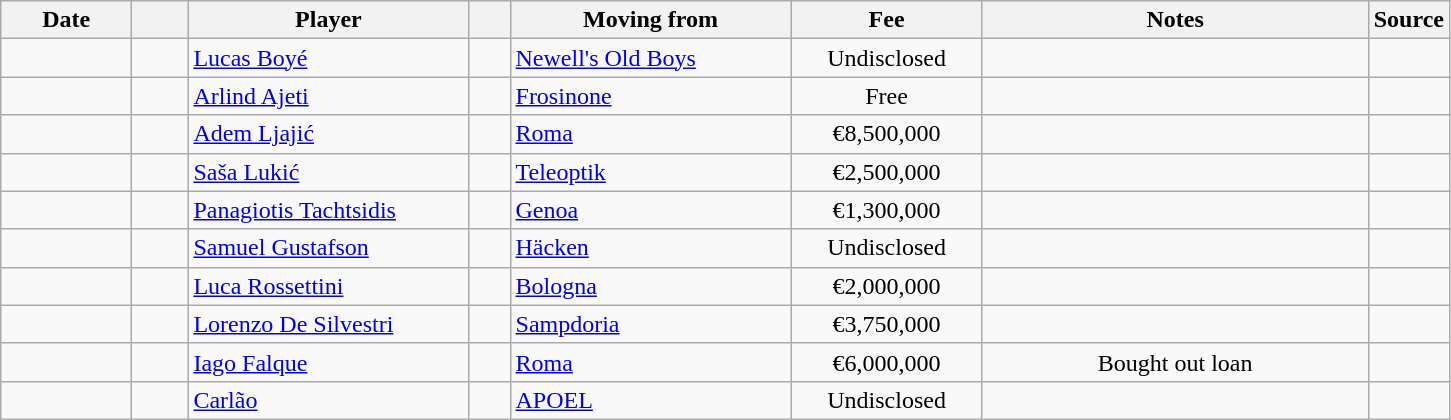<table class="wikitable sortable">
<tr>
<th style="width:80px;">Date</th>
<th style="width:30px;"></th>
<th style="width:180px;">Player</th>
<th style="width:20px;"></th>
<th style="width:180px;">Moving from</th>
<th style="width:120px;" class="unsortable">Fee</th>
<th style="width:250px;" class="unsortable">Notes</th>
<th style="width:20px;">Source</th>
</tr>
<tr>
<td></td>
<td align=center></td>
<td> <a href='#'>Lucas Boyé</a></td>
<td align=center></td>
<td> <a href='#'>Newell's Old Boys</a></td>
<td align=center>Undisclosed</td>
<td align=center></td>
<td></td>
</tr>
<tr>
<td></td>
<td align=center></td>
<td> <a href='#'>Arlind Ajeti</a></td>
<td align=center></td>
<td> <a href='#'>Frosinone</a></td>
<td align=center>Free</td>
<td align=center></td>
<td></td>
</tr>
<tr>
<td></td>
<td align=center></td>
<td> <a href='#'>Adem Ljajić</a></td>
<td align=center></td>
<td> <a href='#'>Roma</a></td>
<td align=center>€8,500,000</td>
<td align=center></td>
<td></td>
</tr>
<tr>
<td></td>
<td align=center></td>
<td> <a href='#'>Saša Lukić</a></td>
<td align="center"></td>
<td> <a href='#'>Teleoptik</a></td>
<td align="center">€2,500,000</td>
<td align="center"></td>
<td></td>
</tr>
<tr>
<td></td>
<td align=center></td>
<td> <a href='#'>Panagiotis Tachtsidis</a></td>
<td align="center"></td>
<td> <a href='#'>Genoa</a></td>
<td align="center">€1,300,000</td>
<td align="center"></td>
<td></td>
</tr>
<tr>
<td></td>
<td align=center></td>
<td> <a href='#'>Samuel Gustafson</a></td>
<td align="center"></td>
<td> <a href='#'>Häcken</a></td>
<td align="center">Undisclosed</td>
<td align="center"></td>
<td></td>
</tr>
<tr>
<td></td>
<td align=center></td>
<td> <a href='#'>Luca Rossettini</a></td>
<td align="center"></td>
<td> <a href='#'>Bologna</a></td>
<td align="center">€2,000,000</td>
<td align="center"></td>
<td></td>
</tr>
<tr>
<td></td>
<td align=center></td>
<td> <a href='#'>Lorenzo De Silvestri</a></td>
<td align="center"></td>
<td> <a href='#'>Sampdoria</a></td>
<td align="center">€3,750,000</td>
<td align="center"></td>
<td></td>
</tr>
<tr>
<td></td>
<td align=center></td>
<td> <a href='#'>Iago Falque</a></td>
<td align=center></td>
<td> <a href='#'>Roma</a></td>
<td align=center>€6,000,000</td>
<td align=center>Bought out loan</td>
<td></td>
</tr>
<tr>
<td></td>
<td align=center></td>
<td> <a href='#'>Carlão</a></td>
<td align=center></td>
<td> <a href='#'>APOEL</a></td>
<td align=center>Undisclosed</td>
<td align=center></td>
<td></td>
</tr>
</table>
